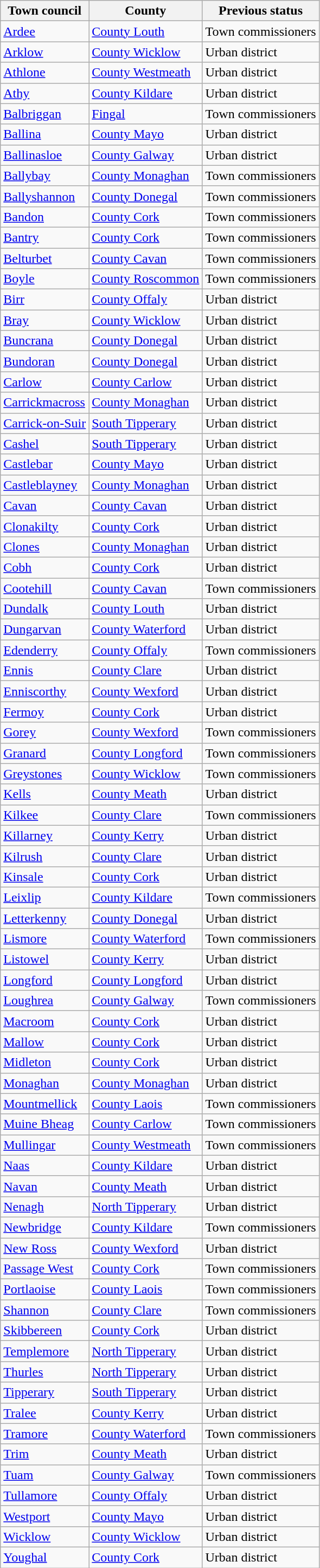<table class="wikitable sortable">
<tr>
<th>Town council</th>
<th>County</th>
<th>Previous status</th>
</tr>
<tr>
<td><a href='#'>Ardee</a></td>
<td><a href='#'>County Louth</a></td>
<td>Town commissioners</td>
</tr>
<tr>
<td><a href='#'>Arklow</a></td>
<td><a href='#'>County Wicklow</a></td>
<td>Urban district</td>
</tr>
<tr>
<td><a href='#'>Athlone</a></td>
<td><a href='#'>County Westmeath</a></td>
<td>Urban district</td>
</tr>
<tr>
<td><a href='#'>Athy</a></td>
<td><a href='#'>County Kildare</a></td>
<td>Urban district</td>
</tr>
<tr>
<td><a href='#'>Balbriggan</a></td>
<td><a href='#'>Fingal</a></td>
<td>Town commissioners</td>
</tr>
<tr>
<td><a href='#'>Ballina</a></td>
<td><a href='#'>County Mayo</a></td>
<td>Urban district</td>
</tr>
<tr>
<td><a href='#'>Ballinasloe</a></td>
<td><a href='#'>County Galway</a></td>
<td>Urban district</td>
</tr>
<tr>
<td><a href='#'>Ballybay</a></td>
<td><a href='#'>County Monaghan</a></td>
<td>Town commissioners</td>
</tr>
<tr>
<td><a href='#'>Ballyshannon</a></td>
<td><a href='#'>County Donegal</a></td>
<td>Town commissioners</td>
</tr>
<tr>
<td><a href='#'>Bandon</a></td>
<td><a href='#'>County Cork</a></td>
<td>Town commissioners</td>
</tr>
<tr>
<td><a href='#'>Bantry</a></td>
<td><a href='#'>County Cork</a></td>
<td>Town commissioners</td>
</tr>
<tr>
<td><a href='#'>Belturbet</a></td>
<td><a href='#'>County Cavan</a></td>
<td>Town commissioners</td>
</tr>
<tr>
<td><a href='#'>Boyle</a></td>
<td><a href='#'>County Roscommon</a></td>
<td>Town commissioners</td>
</tr>
<tr>
<td><a href='#'>Birr</a></td>
<td><a href='#'>County Offaly</a></td>
<td>Urban district</td>
</tr>
<tr>
<td><a href='#'>Bray</a></td>
<td><a href='#'>County Wicklow</a></td>
<td>Urban district</td>
</tr>
<tr>
<td><a href='#'>Buncrana</a></td>
<td><a href='#'>County Donegal</a></td>
<td>Urban district</td>
</tr>
<tr>
<td><a href='#'>Bundoran</a></td>
<td><a href='#'>County Donegal</a></td>
<td>Urban district</td>
</tr>
<tr>
<td><a href='#'>Carlow</a></td>
<td><a href='#'>County Carlow</a></td>
<td>Urban district</td>
</tr>
<tr>
<td><a href='#'>Carrickmacross</a></td>
<td><a href='#'>County Monaghan</a></td>
<td>Urban district</td>
</tr>
<tr>
<td><a href='#'>Carrick-on-Suir</a></td>
<td><a href='#'>South Tipperary</a></td>
<td>Urban district</td>
</tr>
<tr>
<td><a href='#'>Cashel</a></td>
<td><a href='#'>South Tipperary</a></td>
<td>Urban district</td>
</tr>
<tr>
<td><a href='#'>Castlebar</a></td>
<td><a href='#'>County Mayo</a></td>
<td>Urban district</td>
</tr>
<tr>
<td><a href='#'>Castleblayney</a></td>
<td><a href='#'>County Monaghan</a></td>
<td>Urban district</td>
</tr>
<tr>
<td><a href='#'>Cavan</a></td>
<td><a href='#'>County Cavan</a></td>
<td>Urban district</td>
</tr>
<tr>
<td><a href='#'>Clonakilty</a></td>
<td><a href='#'>County Cork</a></td>
<td>Urban district</td>
</tr>
<tr>
<td><a href='#'>Clones</a></td>
<td><a href='#'>County Monaghan</a></td>
<td>Urban district</td>
</tr>
<tr>
<td><a href='#'>Cobh</a></td>
<td><a href='#'>County Cork</a></td>
<td>Urban district</td>
</tr>
<tr>
<td><a href='#'>Cootehill</a></td>
<td><a href='#'>County Cavan</a></td>
<td>Town commissioners</td>
</tr>
<tr>
<td><a href='#'>Dundalk</a></td>
<td><a href='#'>County Louth</a></td>
<td>Urban district</td>
</tr>
<tr>
<td><a href='#'>Dungarvan</a></td>
<td><a href='#'>County Waterford</a></td>
<td>Urban district</td>
</tr>
<tr>
<td><a href='#'>Edenderry</a></td>
<td><a href='#'>County Offaly</a></td>
<td>Town commissioners</td>
</tr>
<tr>
<td><a href='#'>Ennis</a></td>
<td><a href='#'>County Clare</a></td>
<td>Urban district</td>
</tr>
<tr>
<td><a href='#'>Enniscorthy</a></td>
<td><a href='#'>County Wexford</a></td>
<td>Urban district</td>
</tr>
<tr>
<td><a href='#'>Fermoy</a></td>
<td><a href='#'>County Cork</a></td>
<td>Urban district</td>
</tr>
<tr>
<td><a href='#'>Gorey</a></td>
<td><a href='#'>County Wexford</a></td>
<td>Town commissioners</td>
</tr>
<tr>
<td><a href='#'>Granard</a></td>
<td><a href='#'>County Longford</a></td>
<td>Town commissioners</td>
</tr>
<tr>
<td><a href='#'>Greystones</a></td>
<td><a href='#'>County Wicklow</a></td>
<td>Town commissioners</td>
</tr>
<tr>
<td><a href='#'>Kells</a></td>
<td><a href='#'>County Meath</a></td>
<td>Urban district</td>
</tr>
<tr>
<td><a href='#'>Kilkee</a></td>
<td><a href='#'>County Clare</a></td>
<td>Town commissioners</td>
</tr>
<tr>
<td><a href='#'>Killarney</a></td>
<td><a href='#'>County Kerry</a></td>
<td>Urban district</td>
</tr>
<tr>
<td><a href='#'>Kilrush</a></td>
<td><a href='#'>County Clare</a></td>
<td>Urban district</td>
</tr>
<tr>
<td><a href='#'>Kinsale</a></td>
<td><a href='#'>County Cork</a></td>
<td>Urban district</td>
</tr>
<tr>
<td><a href='#'>Leixlip</a></td>
<td><a href='#'>County Kildare</a></td>
<td>Town commissioners</td>
</tr>
<tr>
<td><a href='#'>Letterkenny</a></td>
<td><a href='#'>County Donegal</a></td>
<td>Urban district</td>
</tr>
<tr>
<td><a href='#'>Lismore</a></td>
<td><a href='#'>County Waterford</a></td>
<td>Town commissioners</td>
</tr>
<tr>
<td><a href='#'>Listowel</a></td>
<td><a href='#'>County Kerry</a></td>
<td>Urban district</td>
</tr>
<tr>
<td><a href='#'>Longford</a></td>
<td><a href='#'>County Longford</a></td>
<td>Urban district</td>
</tr>
<tr>
<td><a href='#'>Loughrea</a></td>
<td><a href='#'>County Galway</a></td>
<td>Town commissioners</td>
</tr>
<tr>
<td><a href='#'>Macroom</a></td>
<td><a href='#'>County Cork</a></td>
<td>Urban district</td>
</tr>
<tr>
<td><a href='#'>Mallow</a></td>
<td><a href='#'>County Cork</a></td>
<td>Urban district</td>
</tr>
<tr>
<td><a href='#'>Midleton</a></td>
<td><a href='#'>County Cork</a></td>
<td>Urban district</td>
</tr>
<tr>
<td><a href='#'>Monaghan</a></td>
<td><a href='#'>County Monaghan</a></td>
<td>Urban district</td>
</tr>
<tr>
<td><a href='#'>Mountmellick</a></td>
<td><a href='#'>County Laois</a></td>
<td>Town commissioners</td>
</tr>
<tr>
<td><a href='#'>Muine Bheag</a></td>
<td><a href='#'>County Carlow</a></td>
<td>Town commissioners</td>
</tr>
<tr>
<td><a href='#'>Mullingar</a></td>
<td><a href='#'>County Westmeath</a></td>
<td>Town commissioners</td>
</tr>
<tr>
<td><a href='#'>Naas</a></td>
<td><a href='#'>County Kildare</a></td>
<td>Urban district</td>
</tr>
<tr>
<td><a href='#'>Navan</a></td>
<td><a href='#'>County Meath</a></td>
<td>Urban district</td>
</tr>
<tr>
<td><a href='#'>Nenagh</a></td>
<td><a href='#'>North Tipperary</a></td>
<td>Urban district</td>
</tr>
<tr>
<td><a href='#'>Newbridge</a></td>
<td><a href='#'>County Kildare</a></td>
<td>Town commissioners</td>
</tr>
<tr>
<td><a href='#'>New Ross</a></td>
<td><a href='#'>County Wexford</a></td>
<td>Urban district</td>
</tr>
<tr>
<td><a href='#'>Passage West</a></td>
<td><a href='#'>County Cork</a></td>
<td>Town commissioners</td>
</tr>
<tr>
<td><a href='#'>Portlaoise</a></td>
<td><a href='#'>County Laois</a></td>
<td>Town commissioners</td>
</tr>
<tr>
<td><a href='#'>Shannon</a></td>
<td><a href='#'>County Clare</a></td>
<td>Town commissioners</td>
</tr>
<tr>
<td><a href='#'>Skibbereen</a></td>
<td><a href='#'>County Cork</a></td>
<td>Urban district</td>
</tr>
<tr>
<td><a href='#'>Templemore</a></td>
<td><a href='#'>North Tipperary</a></td>
<td>Urban district</td>
</tr>
<tr>
<td><a href='#'>Thurles</a></td>
<td><a href='#'>North Tipperary</a></td>
<td>Urban district</td>
</tr>
<tr>
<td><a href='#'>Tipperary</a></td>
<td><a href='#'>South Tipperary</a></td>
<td>Urban district</td>
</tr>
<tr>
<td><a href='#'>Tralee</a></td>
<td><a href='#'>County Kerry</a></td>
<td>Urban district</td>
</tr>
<tr>
<td><a href='#'>Tramore</a></td>
<td><a href='#'>County Waterford</a></td>
<td>Town commissioners</td>
</tr>
<tr>
<td><a href='#'>Trim</a></td>
<td><a href='#'>County Meath</a></td>
<td>Urban district</td>
</tr>
<tr>
<td><a href='#'>Tuam</a></td>
<td><a href='#'>County Galway</a></td>
<td>Town commissioners</td>
</tr>
<tr>
<td><a href='#'>Tullamore</a></td>
<td><a href='#'>County Offaly</a></td>
<td>Urban district</td>
</tr>
<tr>
<td><a href='#'>Westport</a></td>
<td><a href='#'>County Mayo</a></td>
<td>Urban district</td>
</tr>
<tr>
<td><a href='#'>Wicklow</a></td>
<td><a href='#'>County Wicklow</a></td>
<td>Urban district</td>
</tr>
<tr>
<td><a href='#'>Youghal</a></td>
<td><a href='#'>County Cork</a></td>
<td>Urban district</td>
</tr>
</table>
